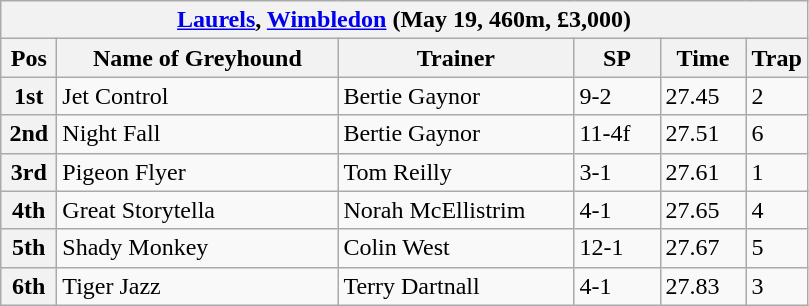<table class="wikitable">
<tr>
<th colspan="6"><a href='#'>Laurels</a>, <a href='#'>Wimbledon</a> (May 19, 460m, £3,000)</th>
</tr>
<tr>
<th width=30>Pos</th>
<th width=180>Name of Greyhound</th>
<th width=150>Trainer</th>
<th width=50>SP</th>
<th width=50>Time</th>
<th width=30>Trap</th>
</tr>
<tr>
<th>1st</th>
<td>Jet Control</td>
<td>Bertie Gaynor</td>
<td>9-2</td>
<td>27.45</td>
<td>2</td>
</tr>
<tr>
<th>2nd</th>
<td>Night Fall</td>
<td>Bertie Gaynor</td>
<td>11-4f</td>
<td>27.51</td>
<td>6</td>
</tr>
<tr>
<th>3rd</th>
<td>Pigeon Flyer</td>
<td>Tom Reilly</td>
<td>3-1</td>
<td>27.61</td>
<td>1</td>
</tr>
<tr>
<th>4th</th>
<td>Great Storytella</td>
<td>Norah McEllistrim</td>
<td>4-1</td>
<td>27.65</td>
<td>4</td>
</tr>
<tr>
<th>5th</th>
<td>Shady Monkey</td>
<td>Colin West</td>
<td>12-1</td>
<td>27.67</td>
<td>5</td>
</tr>
<tr>
<th>6th</th>
<td>Tiger Jazz</td>
<td>Terry Dartnall</td>
<td>4-1</td>
<td>27.83</td>
<td>3</td>
</tr>
</table>
